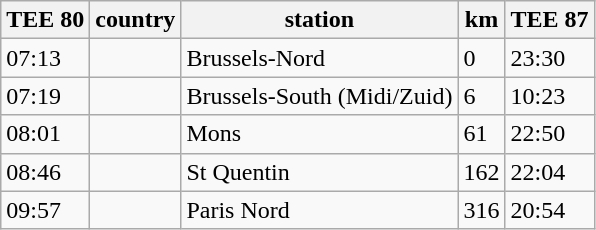<table class="wikitable">
<tr>
<th>TEE 80</th>
<th>country</th>
<th>station</th>
<th>km</th>
<th>TEE 87</th>
</tr>
<tr>
<td>07:13</td>
<td></td>
<td>Brussels-Nord</td>
<td>0</td>
<td>23:30</td>
</tr>
<tr>
<td>07:19</td>
<td></td>
<td>Brussels-South (Midi/Zuid)</td>
<td>6</td>
<td>10:23</td>
</tr>
<tr>
<td>08:01</td>
<td></td>
<td>Mons</td>
<td>61</td>
<td>22:50</td>
</tr>
<tr>
<td>08:46</td>
<td></td>
<td>St Quentin</td>
<td>162</td>
<td>22:04</td>
</tr>
<tr>
<td>09:57</td>
<td></td>
<td>Paris Nord</td>
<td>316</td>
<td>20:54</td>
</tr>
</table>
